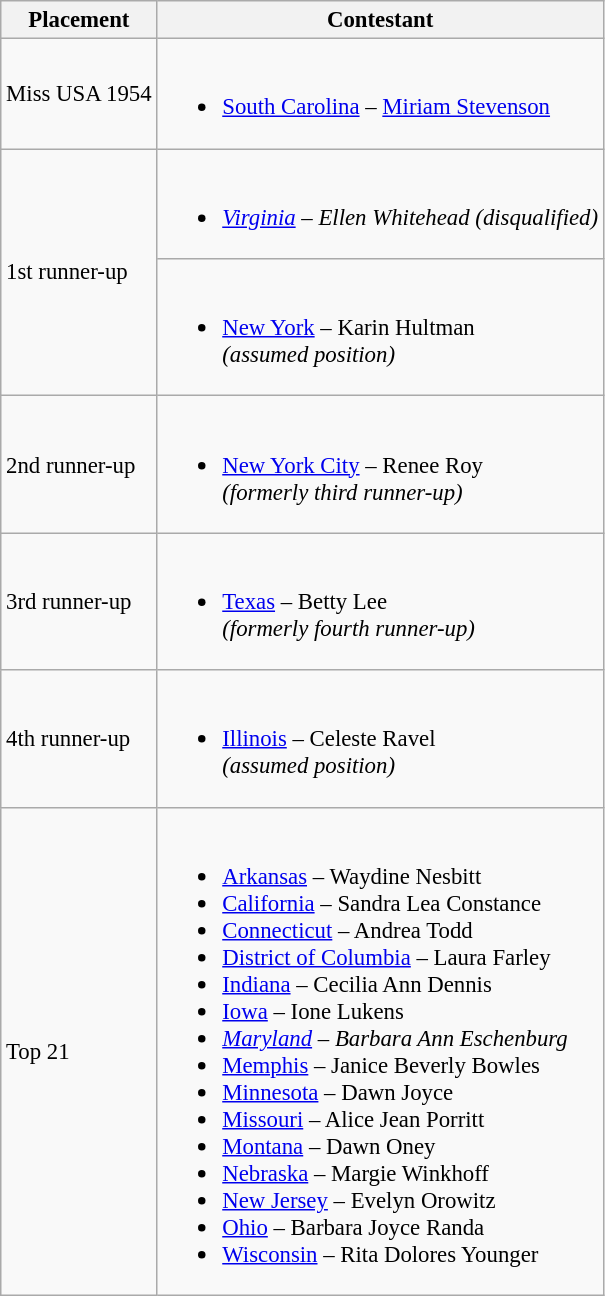<table class="wikitable sortable" style="font-size: 95%;">
<tr>
<th>Placement</th>
<th>Contestant</th>
</tr>
<tr>
<td>Miss USA 1954</td>
<td><br><ul><li><a href='#'>South Carolina</a> – <a href='#'>Miriam Stevenson</a></li></ul></td>
</tr>
<tr>
<td rowspan="2">1st runner-up</td>
<td><br><ul><li><em><a href='#'>Virginia</a> – Ellen Whitehead</em> <em>(disqualified)</em></li></ul></td>
</tr>
<tr>
<td><br><ul><li><a href='#'>New York</a> – Karin Hultman<em></em><br><em>(assumed position)</em></li></ul></td>
</tr>
<tr>
<td>2nd runner-up</td>
<td><br><ul><li><a href='#'>New York City</a> – Renee Roy<em></em><br><em>(formerly third runner-up)</em></li></ul></td>
</tr>
<tr>
<td>3rd runner-up</td>
<td><br><ul><li><a href='#'>Texas</a> – Betty Lee<em></em><br><em>(formerly fourth runner-up)</em></li></ul></td>
</tr>
<tr>
<td>4th runner-up</td>
<td><br><ul><li><a href='#'>Illinois</a> – Celeste Ravel<br><em>(assumed position)</em></li></ul></td>
</tr>
<tr>
<td>Top 21</td>
<td><br><ul><li><a href='#'>Arkansas</a> – Waydine Nesbitt</li><li><a href='#'>California</a> – Sandra Lea Constance</li><li><a href='#'>Connecticut</a> –  Andrea Todd</li><li><a href='#'>District of Columbia</a> – Laura Farley</li><li><a href='#'>Indiana</a> – Cecilia Ann Dennis</li><li><a href='#'>Iowa</a> –  Ione Lukens</li><li><a href='#'><em>Maryland</em></a> – <em>Barbara Ann Eschenburg</em></li><li><a href='#'>Memphis</a> – Janice Beverly Bowles</li><li><a href='#'>Minnesota</a> – Dawn Joyce</li><li><a href='#'>Missouri</a> – Alice Jean Porritt</li><li><a href='#'>Montana</a> – Dawn Oney</li><li><a href='#'>Nebraska</a> – Margie Winkhoff</li><li><a href='#'>New Jersey</a> – Evelyn Orowitz</li><li><a href='#'>Ohio</a> – Barbara Joyce Randa</li><li><a href='#'>Wisconsin</a> – Rita Dolores Younger</li></ul></td>
</tr>
</table>
